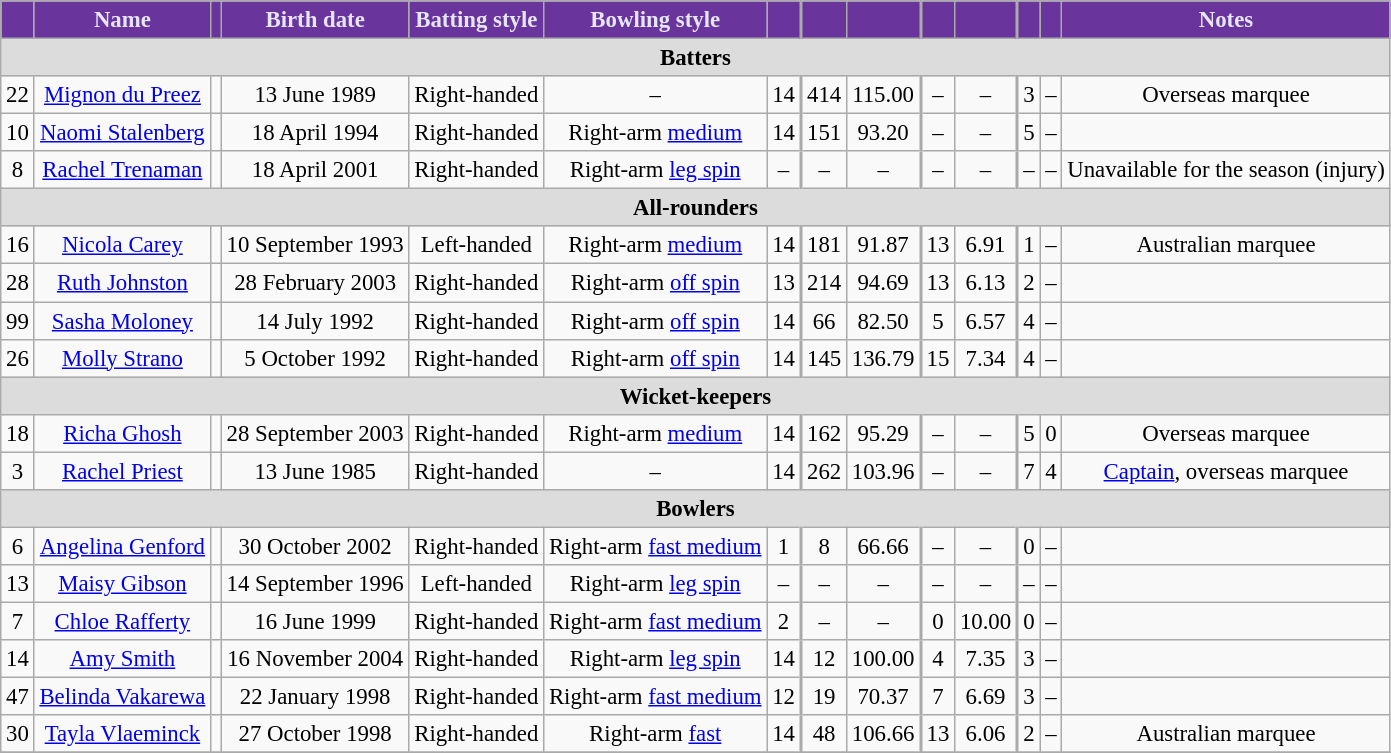<table class="wikitable" style="font-size:95%;">
<tr>
<th style="background:#69359c; color:#e6e6fa;"></th>
<th style="background:#69359c; color:#e6e6fa;">Name</th>
<th style="background:#69359c; color:#e6e6fa;"></th>
<th style="background:#69359c; color:#e6e6fa;">Birth date</th>
<th style="background:#69359c; color:#e6e6fa;">Batting style</th>
<th style="background:#69359c; color:#e6e6fa;">Bowling style</th>
<th style="background:#69359c; color:#e6e6fa;"></th>
<th style="background:#69359c; color:#e6e6fa; border-left-width: 2px;"></th>
<th style="background:#69359c; color:#e6e6fa;"></th>
<th style="background:#69359c; color:#e6e6fa; border-left-width: 2px;"></th>
<th style="background:#69359c; color:#e6e6fa;"></th>
<th style="background:#69359c; color:#e6e6fa; border-left-width: 2px;"></th>
<th style="background:#69359c; color:#e6e6fa;"></th>
<th style="background:#69359c; color:#e6e6fa;">Notes</th>
</tr>
<tr>
<th colspan="14" style="background: #DCDCDC" align="center">Batters</th>
</tr>
<tr align="center">
<td>22</td>
<td><a href='#'>Mignon du Preez</a></td>
<td></td>
<td>13 June 1989</td>
<td>Right-handed</td>
<td>–</td>
<td>14</td>
<td style="border-left-width: 2px">414</td>
<td>115.00</td>
<td style="border-left-width: 2px">–</td>
<td>–</td>
<td style="border-left-width: 2px">3</td>
<td>–</td>
<td>Overseas marquee</td>
</tr>
<tr align="center">
<td>10</td>
<td><a href='#'>Naomi Stalenberg</a></td>
<td></td>
<td>18 April 1994</td>
<td>Right-handed</td>
<td>Right-arm <a href='#'>medium</a></td>
<td>14</td>
<td style="border-left-width: 2px">151</td>
<td>93.20</td>
<td style="border-left-width: 2px">–</td>
<td>–</td>
<td style="border-left-width: 2px">5</td>
<td>–</td>
<td></td>
</tr>
<tr align="center">
<td>8</td>
<td><a href='#'>Rachel Trenaman</a></td>
<td></td>
<td>18 April 2001</td>
<td>Right-handed</td>
<td>Right-arm <a href='#'>leg spin</a></td>
<td>–</td>
<td style="border-left-width: 2px">–</td>
<td>–</td>
<td style="border-left-width: 2px">–</td>
<td>–</td>
<td style="border-left-width: 2px">–</td>
<td>–</td>
<td>Unavailable for the season (injury)</td>
</tr>
<tr>
<th colspan="14" style="background: #DCDCDC" align="center">All-rounders</th>
</tr>
<tr align="center">
<td>16</td>
<td><a href='#'>Nicola Carey</a></td>
<td></td>
<td>10 September 1993</td>
<td>Left-handed</td>
<td>Right-arm <a href='#'>medium</a></td>
<td>14</td>
<td style="border-left-width: 2px">181</td>
<td>91.87</td>
<td style="border-left-width: 2px">13</td>
<td>6.91</td>
<td style="border-left-width: 2px">1</td>
<td>–</td>
<td>Australian marquee</td>
</tr>
<tr align="center">
<td>28</td>
<td><a href='#'>Ruth Johnston</a></td>
<td></td>
<td>28 February 2003</td>
<td>Right-handed</td>
<td>Right-arm <a href='#'>off spin</a></td>
<td>13</td>
<td style="border-left-width: 2px">214</td>
<td>94.69</td>
<td style="border-left-width: 2px">13</td>
<td>6.13</td>
<td style="border-left-width: 2px">2</td>
<td>–</td>
<td></td>
</tr>
<tr align="center">
<td>99</td>
<td><a href='#'>Sasha Moloney</a></td>
<td></td>
<td>14 July 1992</td>
<td>Right-handed</td>
<td>Right-arm <a href='#'>off spin</a></td>
<td>14</td>
<td style="border-left-width: 2px">66</td>
<td>82.50</td>
<td style="border-left-width: 2px">5</td>
<td>6.57</td>
<td style="border-left-width: 2px">4</td>
<td>–</td>
<td></td>
</tr>
<tr align="center">
<td>26</td>
<td><a href='#'>Molly Strano</a></td>
<td></td>
<td>5 October 1992</td>
<td>Right-handed</td>
<td>Right-arm <a href='#'>off spin</a></td>
<td>14</td>
<td style="border-left-width: 2px">145</td>
<td>136.79</td>
<td style="border-left-width: 2px">15</td>
<td>7.34</td>
<td style="border-left-width: 2px">4</td>
<td>–</td>
<td></td>
</tr>
<tr>
<th colspan="14" style="background: #DCDCDC" align="center">Wicket-keepers</th>
</tr>
<tr align="center">
<td>18</td>
<td><a href='#'>Richa Ghosh</a></td>
<td></td>
<td>28 September 2003</td>
<td>Right-handed</td>
<td>Right-arm <a href='#'>medium</a></td>
<td>14</td>
<td style="border-left-width: 2px">162</td>
<td>95.29</td>
<td style="border-left-width: 2px">–</td>
<td>–</td>
<td style="border-left-width: 2px">5</td>
<td>0</td>
<td>Overseas marquee</td>
</tr>
<tr align="center">
<td>3</td>
<td><a href='#'>Rachel Priest</a></td>
<td></td>
<td>13 June 1985</td>
<td>Right-handed</td>
<td>–</td>
<td>14</td>
<td style="border-left-width: 2px">262</td>
<td>103.96</td>
<td style="border-left-width: 2px">–</td>
<td>–</td>
<td style="border-left-width: 2px">7</td>
<td>4</td>
<td><a href='#'>Captain</a>, overseas marquee</td>
</tr>
<tr>
<th colspan="14" style="background: #DCDCDC" align="center">Bowlers</th>
</tr>
<tr align="center">
<td>6</td>
<td><a href='#'>Angelina Genford</a></td>
<td></td>
<td>30 October 2002</td>
<td>Right-handed</td>
<td>Right-arm <a href='#'>fast medium</a></td>
<td>1</td>
<td style="border-left-width: 2px">8</td>
<td>66.66</td>
<td style="border-left-width: 2px">–</td>
<td>–</td>
<td style="border-left-width: 2px">0</td>
<td>–</td>
<td></td>
</tr>
<tr align="center">
<td>13</td>
<td><a href='#'>Maisy Gibson</a></td>
<td></td>
<td>14 September 1996</td>
<td>Left-handed</td>
<td>Right-arm <a href='#'>leg spin</a></td>
<td>–</td>
<td style="border-left-width: 2px">–</td>
<td>–</td>
<td style="border-left-width: 2px">–</td>
<td>–</td>
<td style="border-left-width: 2px">–</td>
<td>–</td>
<td></td>
</tr>
<tr align="center">
<td>7</td>
<td><a href='#'>Chloe Rafferty</a></td>
<td></td>
<td>16 June 1999</td>
<td>Right-handed</td>
<td>Right-arm <a href='#'>fast medium</a></td>
<td>2</td>
<td style="border-left-width: 2px">–</td>
<td>–</td>
<td style="border-left-width: 2px">0</td>
<td>10.00</td>
<td style="border-left-width: 2px">0</td>
<td>–</td>
<td></td>
</tr>
<tr align="center">
<td>14</td>
<td><a href='#'>Amy Smith</a></td>
<td></td>
<td>16 November 2004</td>
<td>Right-handed</td>
<td>Right-arm <a href='#'>leg spin</a></td>
<td>14</td>
<td style="border-left-width: 2px">12</td>
<td>100.00</td>
<td style="border-left-width: 2px">4</td>
<td>7.35</td>
<td style="border-left-width: 2px">3</td>
<td>–</td>
<td></td>
</tr>
<tr align="center">
<td>47</td>
<td><a href='#'>Belinda Vakarewa</a></td>
<td></td>
<td>22 January 1998</td>
<td>Right-handed</td>
<td>Right-arm <a href='#'>fast medium</a></td>
<td>12</td>
<td style="border-left-width: 2px">19</td>
<td>70.37</td>
<td style="border-left-width: 2px">7</td>
<td>6.69</td>
<td style="border-left-width: 2px">3</td>
<td>–</td>
<td></td>
</tr>
<tr align="center">
<td>30</td>
<td><a href='#'>Tayla Vlaeminck</a></td>
<td></td>
<td>27 October 1998</td>
<td>Right-handed</td>
<td>Right-arm <a href='#'>fast</a></td>
<td>14</td>
<td style="border-left-width: 2px">48</td>
<td>106.66</td>
<td style="border-left-width: 2px">13</td>
<td>6.06</td>
<td style="border-left-width: 2px">2</td>
<td>–</td>
<td>Australian marquee</td>
</tr>
<tr>
</tr>
</table>
